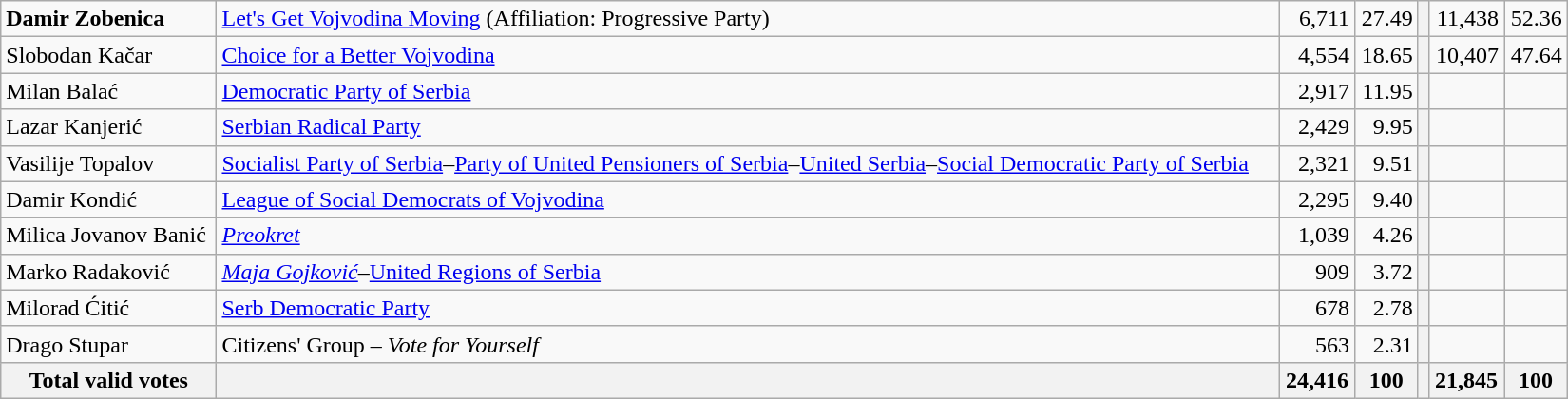<table style="width:1100px;" class="wikitable">
<tr>
<td align="left"><strong>Damir Zobenica</strong></td>
<td align="left"><a href='#'>Let's Get Vojvodina Moving</a> (Affiliation: Progressive Party)</td>
<td align="right">6,711</td>
<td align="right">27.49</td>
<th align="left"></th>
<td align="right">11,438</td>
<td align="right">52.36</td>
</tr>
<tr>
<td align="left">Slobodan Kačar</td>
<td align="left"><a href='#'>Choice for a Better Vojvodina</a></td>
<td align="right">4,554</td>
<td align="right">18.65</td>
<th align="left"></th>
<td align="right">10,407</td>
<td align="right">47.64</td>
</tr>
<tr>
<td align="left">Milan Balać</td>
<td align="left"><a href='#'>Democratic Party of Serbia</a></td>
<td align="right">2,917</td>
<td align="right">11.95</td>
<th align="left"></th>
<td align="right"></td>
<td align="right"></td>
</tr>
<tr>
<td align="left">Lazar Kanjerić</td>
<td align="left"><a href='#'>Serbian Radical Party</a></td>
<td align="right">2,429</td>
<td align="right">9.95</td>
<th align="left"></th>
<td align="right"></td>
<td align="right"></td>
</tr>
<tr>
<td align="left">Vasilije Topalov</td>
<td align="left"><a href='#'>Socialist Party of Serbia</a>–<a href='#'>Party of United Pensioners of Serbia</a>–<a href='#'>United Serbia</a>–<a href='#'>Social Democratic Party of Serbia</a></td>
<td align="right">2,321</td>
<td align="right">9.51</td>
<th align="left"></th>
<td align="right"></td>
<td align="right"></td>
</tr>
<tr>
<td align="left">Damir Kondić</td>
<td align="left"><a href='#'>League of Social Democrats of Vojvodina</a></td>
<td align="right">2,295</td>
<td align="right">9.40</td>
<th align="left"></th>
<td align="right"></td>
<td align="right"></td>
</tr>
<tr>
<td align="left">Milica Jovanov Banić</td>
<td align="left"><em><a href='#'>Preokret</a></em></td>
<td align="right">1,039</td>
<td align="right">4.26</td>
<th align="left"></th>
<td align="right"></td>
<td align="right"></td>
</tr>
<tr>
<td align="left">Marko Radaković</td>
<td align="left"><em><a href='#'>Maja Gojković</a></em>–<a href='#'>United Regions of Serbia</a></td>
<td align="right">909</td>
<td align="right">3.72</td>
<th align="left"></th>
<td align="right"></td>
<td align="right"></td>
</tr>
<tr>
<td align="left">Milorad Ćitić</td>
<td align="left"><a href='#'>Serb Democratic Party</a></td>
<td align="right">678</td>
<td align="right">2.78</td>
<th align="left"></th>
<td align="right"></td>
<td align="right"></td>
</tr>
<tr>
<td align="left">Drago Stupar</td>
<td align="left">Citizens' Group – <em>Vote for Yourself</em></td>
<td align="right">563</td>
<td align="right">2.31</td>
<th align="left"></th>
<td align="right"></td>
<td align="right"></td>
</tr>
<tr>
<th align="left">Total valid votes</th>
<th align="left"></th>
<th align="right">24,416</th>
<th align="right">100</th>
<th align="left"></th>
<th align="right">21,845</th>
<th align="right">100</th>
</tr>
</table>
